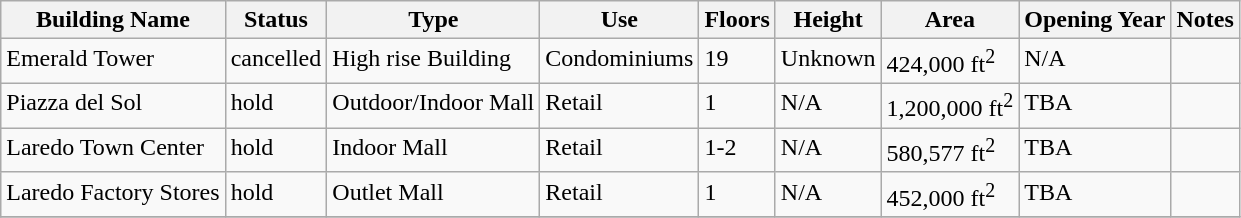<table class="wikitable">
<tr>
<th>Building Name</th>
<th>Status</th>
<th>Type</th>
<th>Use</th>
<th>Floors</th>
<th>Height</th>
<th>Area</th>
<th>Opening Year</th>
<th>Notes</th>
</tr>
<tr valign="top">
<td>Emerald Tower</td>
<td>cancelled</td>
<td>High rise Building</td>
<td>Condominiums</td>
<td>19</td>
<td>Unknown</td>
<td>424,000 ft<sup>2</sup></td>
<td>N/A</td>
<td></td>
</tr>
<tr valign="top">
<td>Piazza del Sol</td>
<td>hold</td>
<td>Outdoor/Indoor Mall</td>
<td>Retail</td>
<td>1</td>
<td>N/A</td>
<td>1,200,000 ft<sup>2</sup></td>
<td>TBA</td>
<td></td>
</tr>
<tr valign="top">
<td>Laredo Town Center</td>
<td>hold</td>
<td>Indoor Mall</td>
<td>Retail</td>
<td>1-2</td>
<td>N/A</td>
<td>580,577 ft<sup>2</sup></td>
<td>TBA</td>
<td></td>
</tr>
<tr valign="top">
<td>Laredo Factory Stores</td>
<td>hold</td>
<td>Outlet Mall</td>
<td>Retail</td>
<td>1</td>
<td>N/A</td>
<td>452,000 ft<sup>2</sup></td>
<td>TBA</td>
<td></td>
</tr>
<tr valign="top">
</tr>
</table>
